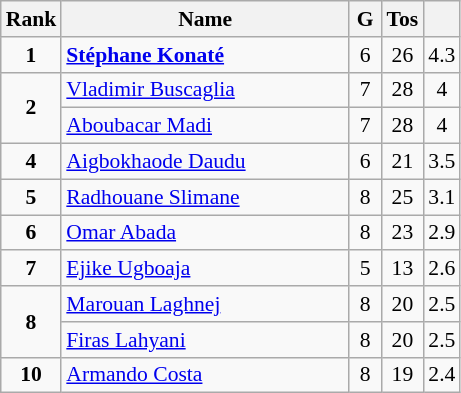<table class="wikitable" style="text-align:center; font-size:90%;">
<tr>
<th width=10px>Rank</th>
<th width=185px>Name</th>
<th width=15px>G</th>
<th width=10px>Tos</th>
<th width=10px></th>
</tr>
<tr>
<td><strong>1</strong></td>
<td align=left> <strong><a href='#'>Stéphane Konaté</a></strong></td>
<td>6</td>
<td>26</td>
<td>4.3</td>
</tr>
<tr>
<td rowspan=2><strong>2</strong></td>
<td align=left> <a href='#'>Vladimir Buscaglia</a></td>
<td>7</td>
<td>28</td>
<td>4</td>
</tr>
<tr>
<td align=left> <a href='#'>Aboubacar Madi</a></td>
<td>7</td>
<td>28</td>
<td>4</td>
</tr>
<tr>
<td><strong>4</strong></td>
<td align=left> <a href='#'>Aigbokhaode Daudu</a></td>
<td>6</td>
<td>21</td>
<td>3.5</td>
</tr>
<tr>
<td><strong>5</strong></td>
<td align=left> <a href='#'>Radhouane Slimane</a></td>
<td>8</td>
<td>25</td>
<td>3.1</td>
</tr>
<tr>
<td><strong>6</strong></td>
<td align=left> <a href='#'>Omar Abada</a></td>
<td>8</td>
<td>23</td>
<td>2.9</td>
</tr>
<tr>
<td><strong>7</strong></td>
<td align=left> <a href='#'>Ejike Ugboaja</a></td>
<td>5</td>
<td>13</td>
<td>2.6</td>
</tr>
<tr>
<td rowspan=2><strong>8</strong></td>
<td align=left> <a href='#'>Marouan Laghnej</a></td>
<td>8</td>
<td>20</td>
<td>2.5</td>
</tr>
<tr>
<td align=left> <a href='#'>Firas Lahyani</a></td>
<td>8</td>
<td>20</td>
<td>2.5</td>
</tr>
<tr>
<td><strong>10</strong></td>
<td align=left> <a href='#'>Armando Costa</a></td>
<td>8</td>
<td>19</td>
<td>2.4</td>
</tr>
</table>
